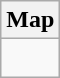<table class="wikitable">
<tr>
<th>Map</th>
</tr>
<tr>
<td><div><br> 















</div></td>
</tr>
</table>
